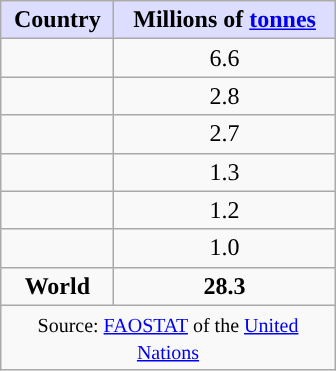<table class="wikitable" style="float:right; clear:right; width:14em; text-align:center; margin-right:1em;">
<tr>
<th style="background:#ddf;">Country</th>
<th style="background:#ddf;">Millions of <a href='#'>tonnes</a></th>
</tr>
<tr>
<td style="text-align:left;"></td>
<td>6.6</td>
</tr>
<tr>
<td style="text-align:left;"></td>
<td>2.8</td>
</tr>
<tr>
<td style="text-align:left;"></td>
<td>2.7</td>
</tr>
<tr>
<td style="text-align:left;"></td>
<td>1.3</td>
</tr>
<tr>
<td style="text-align:left;"></td>
<td>1.2</td>
</tr>
<tr>
<td style="text-align:left;"></td>
<td>1.0</td>
</tr>
<tr>
<td><strong>World</strong></td>
<td><strong>28.3</strong></td>
</tr>
<tr>
<td colspan=2><small>Source: <a href='#'>FAOSTAT</a> of the <a href='#'>United Nations</a></small></td>
</tr>
</table>
